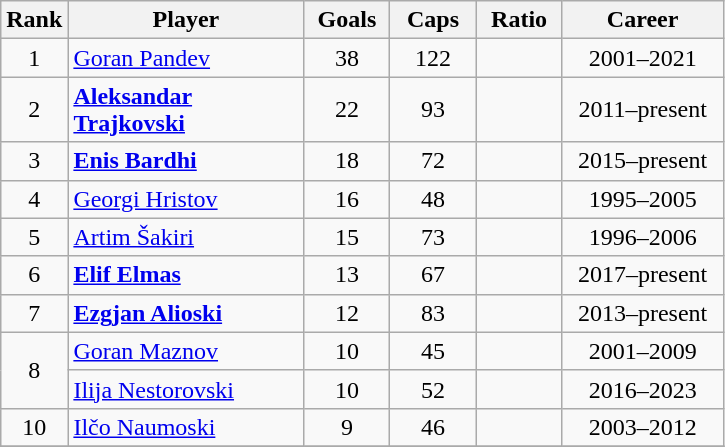<table class="wikitable sortable" style="text-align: center;">
<tr>
<th width=30>Rank</th>
<th width=150>Player</th>
<th width=50>Goals</th>
<th width=50>Caps</th>
<th width=50>Ratio</th>
<th width=100>Career</th>
</tr>
<tr>
<td>1</td>
<td style="text-align: left;"><a href='#'>Goran Pandev</a></td>
<td>38</td>
<td>122</td>
<td></td>
<td>2001–2021</td>
</tr>
<tr>
<td>2</td>
<td style="text-align: left;"><strong><a href='#'>Aleksandar Trajkovski</a></strong></td>
<td>22</td>
<td>93</td>
<td></td>
<td>2011–present</td>
</tr>
<tr>
<td>3</td>
<td style="text-align: left;"><strong><a href='#'>Enis Bardhi</a></strong></td>
<td>18</td>
<td>72</td>
<td></td>
<td>2015–present</td>
</tr>
<tr>
<td>4</td>
<td style="text-align: left;"><a href='#'>Georgi Hristov</a></td>
<td>16</td>
<td>48</td>
<td></td>
<td>1995–2005</td>
</tr>
<tr>
<td>5</td>
<td style="text-align: left;"><a href='#'>Artim Šakiri</a></td>
<td>15</td>
<td>73</td>
<td></td>
<td>1996–2006</td>
</tr>
<tr>
<td>6</td>
<td style="text-align: left;"><strong><a href='#'>Elif Elmas</a></strong></td>
<td>13</td>
<td>67</td>
<td></td>
<td>2017–present</td>
</tr>
<tr>
<td>7</td>
<td style="text-align: left;"><strong><a href='#'>Ezgjan Alioski</a></strong></td>
<td>12</td>
<td>83</td>
<td></td>
<td>2013–present</td>
</tr>
<tr>
<td rowspan="2">8</td>
<td style="text-align: left;"><a href='#'>Goran Maznov</a></td>
<td>10</td>
<td>45</td>
<td></td>
<td>2001–2009</td>
</tr>
<tr>
<td style="text-align: left;"><a href='#'>Ilija Nestorovski</a></td>
<td>10</td>
<td>52</td>
<td></td>
<td>2016–2023</td>
</tr>
<tr>
<td>10</td>
<td style="text-align: left;"><a href='#'>Ilčo Naumoski</a></td>
<td>9</td>
<td>46</td>
<td></td>
<td>2003–2012</td>
</tr>
<tr>
</tr>
</table>
